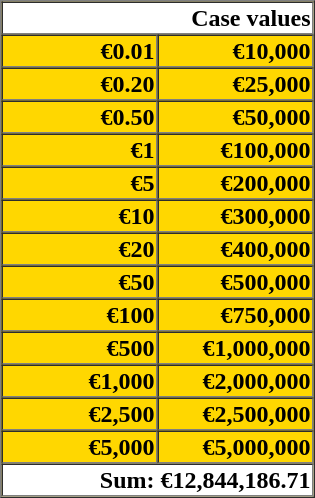<table border=1 cellspacing=0 cellpadding=1 style="background:gold;text-align:right">
<tr>
<th colspan=2 style="background:white">Case values</th>
</tr>
<tr>
<td width=100px><strong>€0.01</strong></td>
<td width=100px><strong>€10,000</strong></td>
</tr>
<tr>
<td><strong>€0.20</strong></td>
<td><strong>€25,000</strong></td>
</tr>
<tr>
<td><strong>€0.50</strong></td>
<td><strong>€50,000</strong></td>
</tr>
<tr>
<td><strong>€1</strong></td>
<td><strong>€100,000</strong></td>
</tr>
<tr>
<td><strong>€5</strong></td>
<td><strong>€200,000</strong></td>
</tr>
<tr>
<td><strong>€10</strong></td>
<td><strong>€300,000</strong></td>
</tr>
<tr>
<td><strong>€20</strong></td>
<td><strong>€400,000</strong></td>
</tr>
<tr>
<td><strong>€50</strong></td>
<td><strong>€500,000</strong></td>
</tr>
<tr>
<td><strong>€100</strong></td>
<td><strong>€750,000</strong></td>
</tr>
<tr>
<td><strong>€500</strong></td>
<td><strong>€1,000,000</strong></td>
</tr>
<tr>
<td><strong>€1,000</strong></td>
<td><strong>€2,000,000</strong></td>
</tr>
<tr>
<td><strong>€2,500</strong></td>
<td><strong>€2,500,000</strong></td>
</tr>
<tr>
<td><strong>€5,000</strong></td>
<td><strong>€5,000,000</strong></td>
</tr>
<tr>
<th colspan=2 style="background:white">Sum: €12,844,186.71</th>
</tr>
</table>
